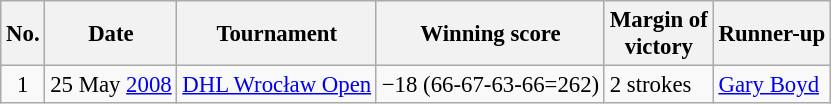<table class="wikitable" style="font-size:95%;">
<tr>
<th>No.</th>
<th>Date</th>
<th>Tournament</th>
<th>Winning score</th>
<th>Margin of<br>victory</th>
<th>Runner-up</th>
</tr>
<tr>
<td align=center>1</td>
<td align=right>25 May <a href='#'>2008</a></td>
<td><a href='#'>DHL Wrocław Open</a></td>
<td>−18 (66-67-63-66=262)</td>
<td>2 strokes</td>
<td> <a href='#'>Gary Boyd</a></td>
</tr>
</table>
